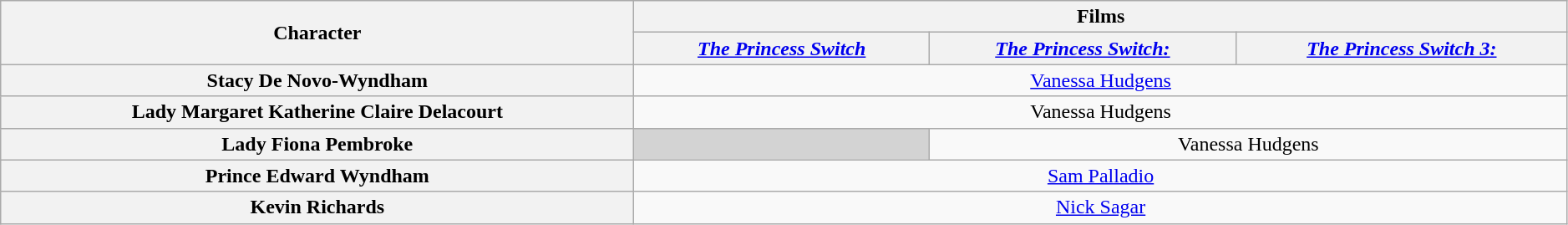<table class="wikitable" style="text-align:center; width:99%;">
<tr>
<th rowspan="2">Character</th>
<th colspan="3" style="text-align:center;">Films</th>
</tr>
<tr>
<th style="text-align:center;"><em><a href='#'>The Princess Switch</a></em></th>
<th style="text-align:center;"><em><a href='#'>The Princess Switch: <br></a></em></th>
<th style="text-align:center;"><em><a href='#'>The Princess Switch 3: <br></a></em></th>
</tr>
<tr>
<th scope="row">Stacy De Novo-Wyndham <br></th>
<td colspan="3"><a href='#'>Vanessa Hudgens</a></td>
</tr>
<tr>
<th scope="row">Lady Margaret Katherine Claire Delacourt <br></th>
<td colspan="3">Vanessa Hudgens</td>
</tr>
<tr>
<th scope="row">Lady Fiona Pembroke</th>
<td style="background:lightgrey;"> </td>
<td colspan="2">Vanessa Hudgens</td>
</tr>
<tr>
<th scope="row">Prince Edward Wyndham</th>
<td colspan="3"><a href='#'>Sam Palladio</a></td>
</tr>
<tr>
<th scope="row">Kevin Richards</th>
<td colspan="3"><a href='#'>Nick Sagar</a></td>
</tr>
</table>
